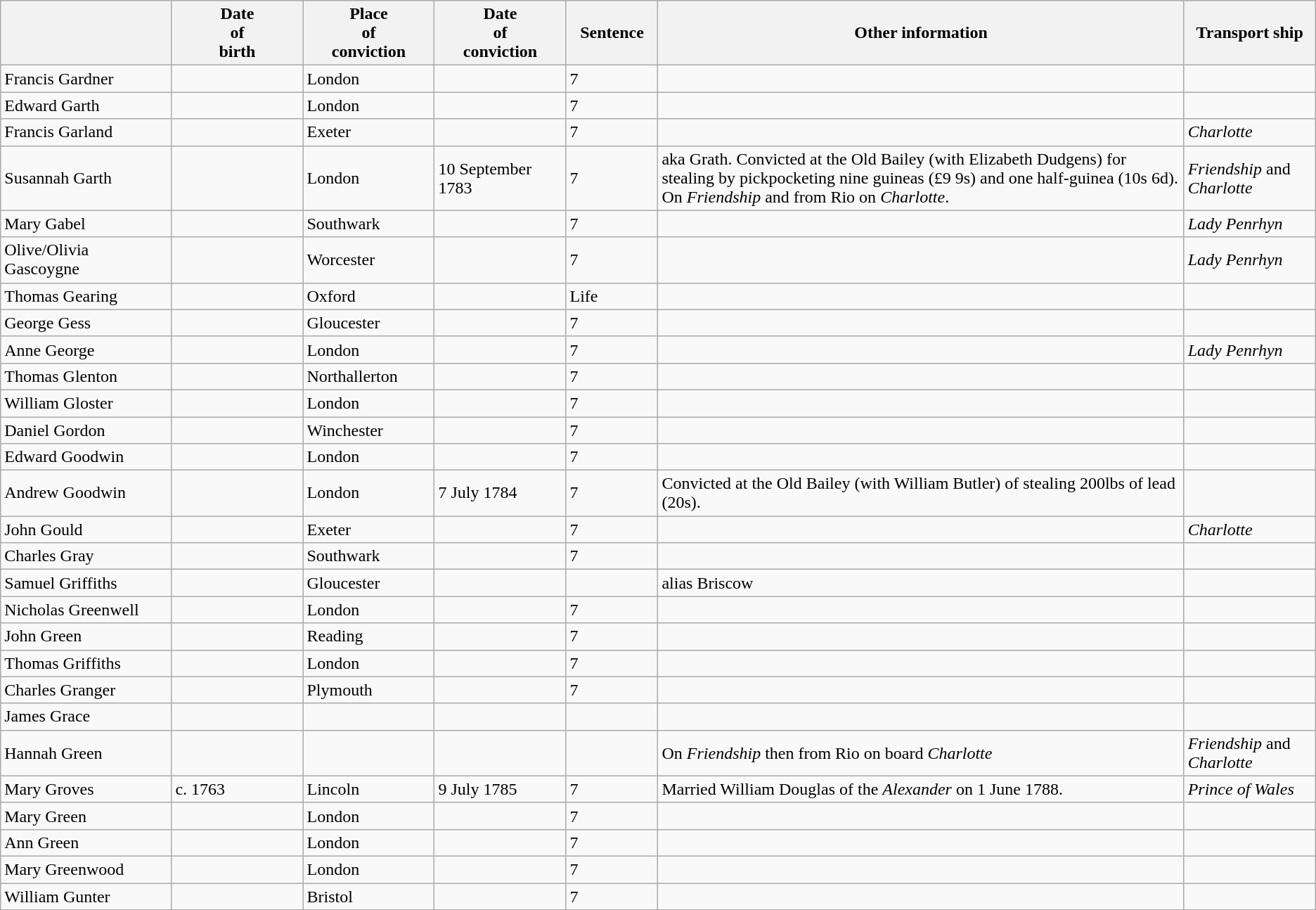<table class="wikitable sortable plainrowheaders" style="width=1024px;">
<tr>
<th style="width: 13%;"></th>
<th style="width: 10%;">Date<br>of<br>birth</th>
<th style="width: 10%;">Place<br>of<br>conviction</th>
<th style="width: 10%;">Date<br>of<br>conviction</th>
<th style="width: 7%;">Sentence</th>
<th style="width: 40%;">Other information</th>
<th style="width: 10%;">Transport ship</th>
</tr>
<tr>
<td data-sort-value="GARDNER, Francis">Francis Gardner</td>
<td></td>
<td>London</td>
<td></td>
<td>7</td>
<td></td>
<td></td>
</tr>
<tr>
<td data-sort-value="GARTH, Edward">Edward Garth</td>
<td></td>
<td>London</td>
<td></td>
<td>7</td>
<td></td>
<td></td>
</tr>
<tr>
<td data-sort-value="GARLAND, Francis">Francis Garland</td>
<td></td>
<td>Exeter</td>
<td></td>
<td>7</td>
<td></td>
<td><em>Charlotte</em></td>
</tr>
<tr>
<td data-sort-value="GARTH, Susannah">Susannah Garth</td>
<td></td>
<td>London</td>
<td>10 September 1783</td>
<td>7</td>
<td>aka Grath. Convicted at the Old Bailey (with Elizabeth Dudgens) for stealing by pickpocketing nine guineas (£9 9s) and one half-guinea (10s 6d). On <em>Friendship</em> and from Rio on <em>Charlotte</em>.</td>
<td><em>Friendship</em> and <em>Charlotte</em></td>
</tr>
<tr>
<td data-sort-value="GABEL, Mary">Mary Gabel</td>
<td></td>
<td>Southwark</td>
<td></td>
<td>7</td>
<td></td>
<td><em>Lady Penrhyn</em></td>
</tr>
<tr>
<td data-sort-value="GASCOYGNE, Olive">Olive/Olivia Gascoygne</td>
<td></td>
<td>Worcester</td>
<td></td>
<td>7</td>
<td></td>
<td><em>Lady Penrhyn</em></td>
</tr>
<tr>
<td data-sort-value="GEARING, Thomas">Thomas Gearing</td>
<td></td>
<td>Oxford</td>
<td></td>
<td>Life</td>
<td></td>
<td></td>
</tr>
<tr>
<td data-sort-value="GESS, George">George Gess</td>
<td></td>
<td>Gloucester</td>
<td></td>
<td>7</td>
<td></td>
<td></td>
</tr>
<tr>
<td data-sort-value="GEORGE, Anne">Anne George</td>
<td></td>
<td>London</td>
<td></td>
<td>7</td>
<td></td>
<td><em>Lady Penrhyn</em></td>
</tr>
<tr>
<td data-sort-value="GLENTON, Thomas">Thomas Glenton</td>
<td></td>
<td>Northallerton</td>
<td></td>
<td>7</td>
<td></td>
<td></td>
</tr>
<tr>
<td data-sort-value="GLOSTER, William">William Gloster</td>
<td></td>
<td>London</td>
<td></td>
<td>7</td>
<td></td>
<td></td>
</tr>
<tr>
<td data-sort-value="GORDON, Daniel">Daniel Gordon</td>
<td></td>
<td>Winchester</td>
<td></td>
<td>7</td>
<td></td>
<td></td>
</tr>
<tr>
<td data-sort-value="GOODWIN, Edward">Edward Goodwin</td>
<td></td>
<td>London</td>
<td></td>
<td>7</td>
<td></td>
<td></td>
</tr>
<tr>
<td data-sort-value="GOODWIN, Andrew">Andrew Goodwin</td>
<td></td>
<td>London</td>
<td>7 July 1784</td>
<td>7</td>
<td>Convicted at the Old Bailey (with William Butler) of stealing 200lbs of lead (20s).</td>
<td></td>
</tr>
<tr>
<td data-sort-value="GOULD, John">John Gould</td>
<td></td>
<td>Exeter</td>
<td></td>
<td>7</td>
<td></td>
<td><em>Charlotte</em></td>
</tr>
<tr>
<td data-sort-value="GRAY, Charles">Charles Gray</td>
<td></td>
<td>Southwark</td>
<td></td>
<td>7</td>
<td></td>
<td></td>
</tr>
<tr>
<td data-sort-value="GRIFFITHS, Samuel">Samuel Griffiths</td>
<td></td>
<td>Gloucester</td>
<td></td>
<td></td>
<td>alias Briscow</td>
<td></td>
</tr>
<tr>
<td data-sort-value="GREENWELL, Nicholas">Nicholas Greenwell</td>
<td></td>
<td>London</td>
<td></td>
<td>7</td>
<td></td>
<td></td>
</tr>
<tr>
<td data-sort-value="GREEN, John">John Green</td>
<td></td>
<td>Reading</td>
<td></td>
<td>7</td>
<td></td>
<td></td>
</tr>
<tr>
<td data-sort-value="GRIFFITHS, Thomas">Thomas Griffiths</td>
<td></td>
<td>London</td>
<td></td>
<td>7</td>
<td></td>
<td></td>
</tr>
<tr>
<td data-sort-value="GRANGER, Charles">Charles Granger</td>
<td></td>
<td>Plymouth</td>
<td></td>
<td>7</td>
<td></td>
<td></td>
</tr>
<tr>
<td data-sort-value="GRACE, James">James Grace</td>
<td></td>
<td></td>
<td></td>
<td></td>
<td></td>
<td></td>
</tr>
<tr>
<td data-sort-value="GREEN, Hannah">Hannah Green</td>
<td></td>
<td></td>
<td></td>
<td></td>
<td>On <em>Friendship</em> then from Rio on board <em>Charlotte</em></td>
<td><em>Friendship</em> and <em>Charlotte</em></td>
</tr>
<tr>
<td data-sort-value="GROVES, Mary">Mary Groves</td>
<td>c. 1763</td>
<td>Lincoln</td>
<td>9 July 1785</td>
<td>7</td>
<td>Married William Douglas of the <em>Alexander</em> on 1 June 1788.</td>
<td><em>Prince of Wales</em></td>
</tr>
<tr>
<td data-sort-value="GREEN, Mary">Mary Green</td>
<td></td>
<td>London</td>
<td></td>
<td>7</td>
<td></td>
<td></td>
</tr>
<tr>
<td data-sort-value="GREEN, Ann">Ann Green</td>
<td></td>
<td>London</td>
<td></td>
<td>7</td>
<td></td>
<td></td>
</tr>
<tr>
<td data-sort-value="GREENWOOD, Mary">Mary Greenwood</td>
<td></td>
<td>London</td>
<td></td>
<td>7</td>
<td></td>
<td></td>
</tr>
<tr>
<td data-sort-value="GUNTER, William">William Gunter</td>
<td></td>
<td>Bristol</td>
<td></td>
<td>7</td>
<td></td>
<td></td>
</tr>
</table>
